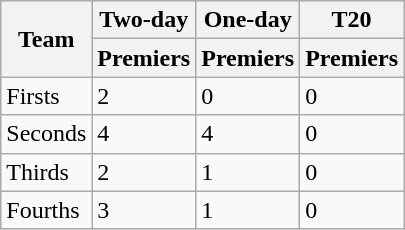<table class="wikitable">
<tr>
<th rowspan="2">Team</th>
<th>Two-day</th>
<th>One-day</th>
<th>T20</th>
</tr>
<tr>
<th>Premiers</th>
<th>Premiers</th>
<th>Premiers</th>
</tr>
<tr>
<td>Firsts</td>
<td>2</td>
<td>0</td>
<td>0</td>
</tr>
<tr>
<td>Seconds</td>
<td>4</td>
<td>4</td>
<td>0</td>
</tr>
<tr>
<td>Thirds</td>
<td>2</td>
<td>1</td>
<td>0</td>
</tr>
<tr>
<td>Fourths</td>
<td>3</td>
<td>1</td>
<td>0</td>
</tr>
</table>
